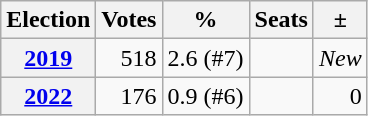<table class=wikitable style=text-align:right>
<tr>
<th>Election</th>
<th>Votes</th>
<th>%</th>
<th>Seats</th>
<th>±</th>
</tr>
<tr>
<th><a href='#'>2019</a></th>
<td>518</td>
<td>2.6 (#7)</td>
<td></td>
<td><em>New</em></td>
</tr>
<tr>
<th><a href='#'>2022</a></th>
<td>176</td>
<td>0.9 (#6)</td>
<td></td>
<td> 0</td>
</tr>
</table>
